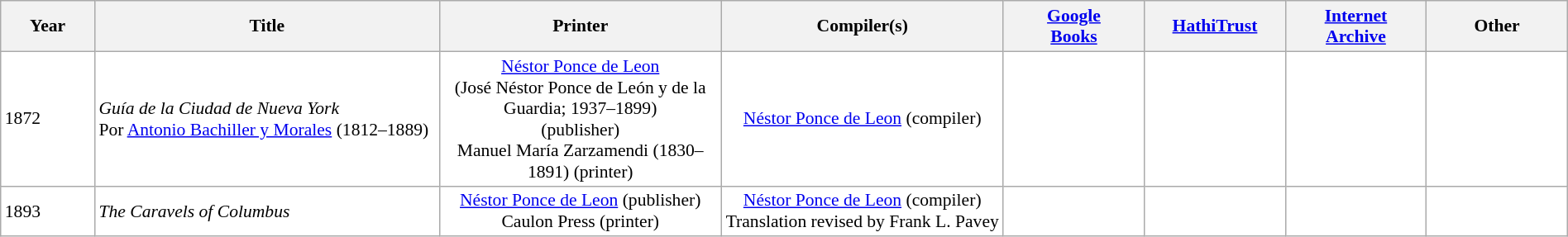<table class="wikitable collapsible sortable" border="0" cellpadding="1" style="color: black; background-color: #FFFFFF; font-size: 90%; width:100%">
<tr>
<th>Year</th>
<th>Title</th>
<th>Printer</th>
<th>Compiler(s)</th>
<th><a href='#'>Google</a><br><a href='#'>Books</a></th>
<th><a href='#'>HathiTrust</a></th>
<th><a href='#'>Internet</a><br><a href='#'>Archive</a></th>
<th>Other</th>
</tr>
<tr>
<td width="6%">1872</td>
<td width="22%"><em>Guía de la Ciudad de Nueva York</em><div>Por <a href='#'>Antonio Bachiller y Morales</a> (1812–1889)</div></td>
<td style="text-align:center" width="18%" data-sort-value="deleon 1872"><a href='#'>Néstor Ponce de Leon</a><br>(José Néstor Ponce de León y de la Guardia; 1937–1899)<br>(publisher)<br>Manuel María Zarzamendi (1830–1891) (printer)</td>
<td style="text-align:center" width="18%"><a href='#'>Néstor Ponce de Leon</a> (compiler)</td>
<td style="text-align:center" width="9%"></td>
<td style="text-align:center" width="9%"></td>
<td style="text-align:center" width="9%"></td>
<td style="text-align:center" width="9%"></td>
</tr>
<tr>
<td width="6%">1893</td>
<td width="22%"><em>The Caravels of Columbus</em></td>
<td style="text-align:center" width="18%" data-sort-value="deleon 1893"><a href='#'>Néstor Ponce de Leon</a> (publisher)<br>Caulon Press (printer)</td>
<td style="text-align:center" width="18%" data-sort-value="deleon 1893"><a href='#'>Néstor Ponce de Leon</a> (compiler)<br>Translation revised by Frank L. Pavey</td>
<td style="text-align:center" width="9%"></td>
<td style="text-align:center" width="9%"></td>
<td style="text-align:center" width="9%"></td>
<td style="text-align:center" width="9%"></td>
</tr>
</table>
